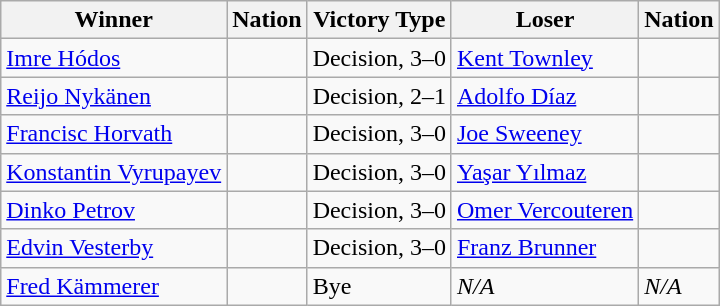<table class="wikitable sortable" style="text-align:left;">
<tr>
<th>Winner</th>
<th>Nation</th>
<th>Victory Type</th>
<th>Loser</th>
<th>Nation</th>
</tr>
<tr>
<td><a href='#'>Imre Hódos</a></td>
<td></td>
<td>Decision, 3–0</td>
<td><a href='#'>Kent Townley</a></td>
<td></td>
</tr>
<tr>
<td><a href='#'>Reijo Nykänen</a></td>
<td></td>
<td>Decision, 2–1</td>
<td><a href='#'>Adolfo Díaz</a></td>
<td></td>
</tr>
<tr>
<td><a href='#'>Francisc Horvath</a></td>
<td></td>
<td>Decision, 3–0</td>
<td><a href='#'>Joe Sweeney</a></td>
<td></td>
</tr>
<tr>
<td><a href='#'>Konstantin Vyrupayev</a></td>
<td></td>
<td>Decision, 3–0</td>
<td><a href='#'>Yaşar Yılmaz</a></td>
<td></td>
</tr>
<tr>
<td><a href='#'>Dinko Petrov</a></td>
<td></td>
<td>Decision, 3–0</td>
<td><a href='#'>Omer Vercouteren</a></td>
<td></td>
</tr>
<tr>
<td><a href='#'>Edvin Vesterby</a></td>
<td></td>
<td>Decision, 3–0</td>
<td><a href='#'>Franz Brunner</a></td>
<td></td>
</tr>
<tr>
<td><a href='#'>Fred Kämmerer</a></td>
<td></td>
<td>Bye</td>
<td><em>N/A</em></td>
<td><em>N/A</em></td>
</tr>
</table>
